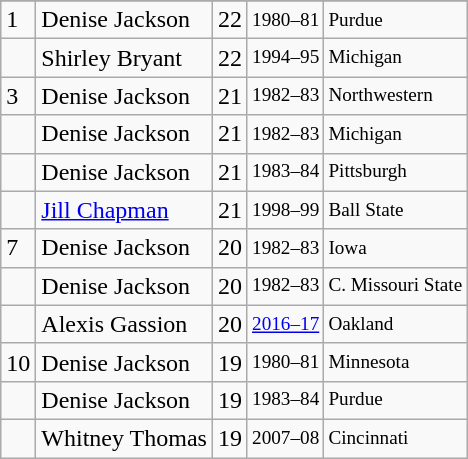<table class="wikitable">
<tr>
</tr>
<tr>
<td>1</td>
<td>Denise Jackson</td>
<td>22</td>
<td style="font-size:80%;">1980–81</td>
<td style="font-size:80%;">Purdue</td>
</tr>
<tr>
<td></td>
<td>Shirley Bryant</td>
<td>22</td>
<td style="font-size:80%;">1994–95</td>
<td style="font-size:80%;">Michigan</td>
</tr>
<tr>
<td>3</td>
<td>Denise Jackson</td>
<td>21</td>
<td style="font-size:80%;">1982–83</td>
<td style="font-size:80%;">Northwestern</td>
</tr>
<tr>
<td></td>
<td>Denise Jackson</td>
<td>21</td>
<td style="font-size:80%;">1982–83</td>
<td style="font-size:80%;">Michigan</td>
</tr>
<tr>
<td></td>
<td>Denise Jackson</td>
<td>21</td>
<td style="font-size:80%;">1983–84</td>
<td style="font-size:80%;">Pittsburgh</td>
</tr>
<tr>
<td></td>
<td><a href='#'>Jill Chapman</a></td>
<td>21</td>
<td style="font-size:80%;">1998–99</td>
<td style="font-size:80%;">Ball State</td>
</tr>
<tr>
<td>7</td>
<td>Denise Jackson</td>
<td>20</td>
<td style="font-size:80%;">1982–83</td>
<td style="font-size:80%;">Iowa</td>
</tr>
<tr>
<td></td>
<td>Denise Jackson</td>
<td>20</td>
<td style="font-size:80%;">1982–83</td>
<td style="font-size:80%;">C. Missouri State</td>
</tr>
<tr>
<td></td>
<td>Alexis Gassion</td>
<td>20</td>
<td style="font-size:80%;"><a href='#'>2016–17</a></td>
<td style="font-size:80%;">Oakland</td>
</tr>
<tr>
<td>10</td>
<td>Denise Jackson</td>
<td>19</td>
<td style="font-size:80%;">1980–81</td>
<td style="font-size:80%;">Minnesota</td>
</tr>
<tr>
<td></td>
<td>Denise Jackson</td>
<td>19</td>
<td style="font-size:80%;">1983–84</td>
<td style="font-size:80%;">Purdue</td>
</tr>
<tr>
<td></td>
<td>Whitney Thomas</td>
<td>19</td>
<td style="font-size:80%;">2007–08</td>
<td style="font-size:80%;">Cincinnati</td>
</tr>
</table>
